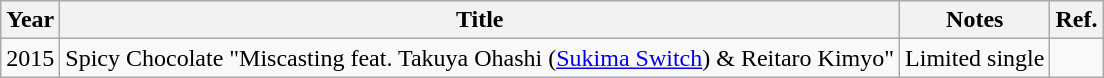<table class="wikitable">
<tr>
<th>Year</th>
<th>Title</th>
<th>Notes</th>
<th>Ref.</th>
</tr>
<tr>
<td>2015</td>
<td>Spicy Chocolate "Miscasting feat. Takuya Ohashi (<a href='#'>Sukima Switch</a>) & Reitaro Kimyo"</td>
<td>Limited single</td>
<td></td>
</tr>
</table>
